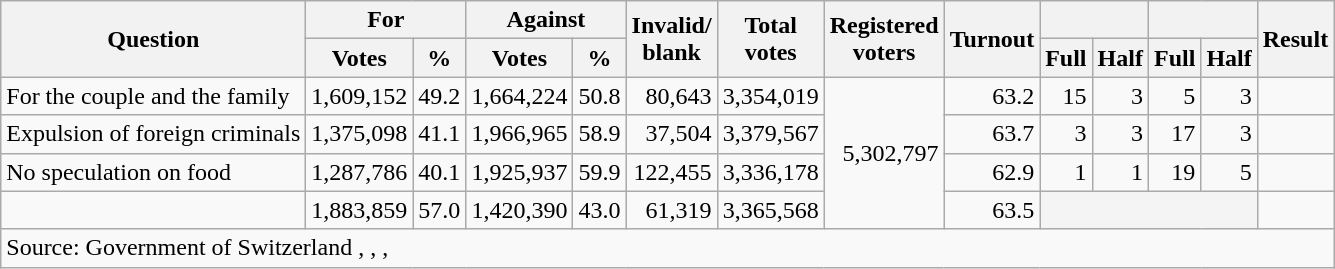<table class=wikitable style=text-align:right>
<tr>
<th rowspan=2>Question</th>
<th colspan=2>For</th>
<th colspan=2>Against</th>
<th rowspan=2>Invalid/<br>blank</th>
<th rowspan=2>Total<br>votes</th>
<th rowspan=2>Registered<br>voters</th>
<th rowspan=2>Turnout</th>
<th colspan=2></th>
<th colspan=2></th>
<th rowspan=2>Result</th>
</tr>
<tr>
<th>Votes</th>
<th>%</th>
<th>Votes</th>
<th>%</th>
<th>Full</th>
<th>Half</th>
<th>Full</th>
<th>Half</th>
</tr>
<tr>
<td align=left>For the couple and the family</td>
<td>1,609,152</td>
<td>49.2</td>
<td>1,664,224</td>
<td>50.8</td>
<td>80,643</td>
<td>3,354,019</td>
<td rowspan=4>5,302,797</td>
<td>63.2</td>
<td>15</td>
<td>3</td>
<td>5</td>
<td>3</td>
<td></td>
</tr>
<tr>
<td align=left>Expulsion of foreign criminals</td>
<td>1,375,098</td>
<td>41.1</td>
<td>1,966,965</td>
<td>58.9</td>
<td>37,504</td>
<td>3,379,567</td>
<td>63.7</td>
<td>3</td>
<td>3</td>
<td>17</td>
<td>3</td>
<td></td>
</tr>
<tr>
<td align=left>No speculation on food</td>
<td>1,287,786</td>
<td>40.1</td>
<td>1,925,937</td>
<td>59.9</td>
<td>122,455</td>
<td>3,336,178</td>
<td>62.9</td>
<td>1</td>
<td>1</td>
<td>19</td>
<td>5</td>
<td></td>
</tr>
<tr>
<td align=left></td>
<td>1,883,859</td>
<td>57.0</td>
<td>1,420,390</td>
<td>43.0</td>
<td>61,319</td>
<td>3,365,568</td>
<td>63.5</td>
<td colspan="4" style="background-color:#F4F4F4;"></td>
<td></td>
</tr>
<tr>
<td colspan="14" style="text-align:left;">Source: Government of Switzerland , , , </td>
</tr>
</table>
